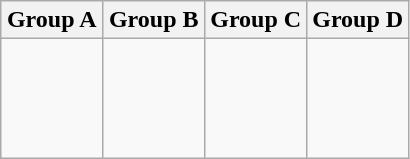<table class="wikitable">
<tr>
<th width=25%>Group A</th>
<th width=25%>Group B</th>
<th width=25%>Group C</th>
<th width=25%>Group D</th>
</tr>
<tr>
<td valign="top"><br><br>
<br>
<br>
</td>
<td valign="top"><br><br>
<br>
<br>
</td>
<td valign="top"><br><br>
<br>
<br>
</td>
<td valign="top"><br><br>
<br>
<br>
</td>
</tr>
</table>
